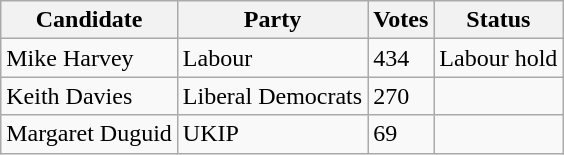<table class="wikitable sortable">
<tr>
<th>Candidate</th>
<th>Party</th>
<th>Votes</th>
<th>Status</th>
</tr>
<tr>
<td>Mike Harvey</td>
<td>Labour</td>
<td>434</td>
<td>Labour hold</td>
</tr>
<tr>
<td>Keith Davies</td>
<td>Liberal Democrats</td>
<td>270</td>
<td></td>
</tr>
<tr>
<td>Margaret Duguid</td>
<td>UKIP</td>
<td>69</td>
<td></td>
</tr>
</table>
